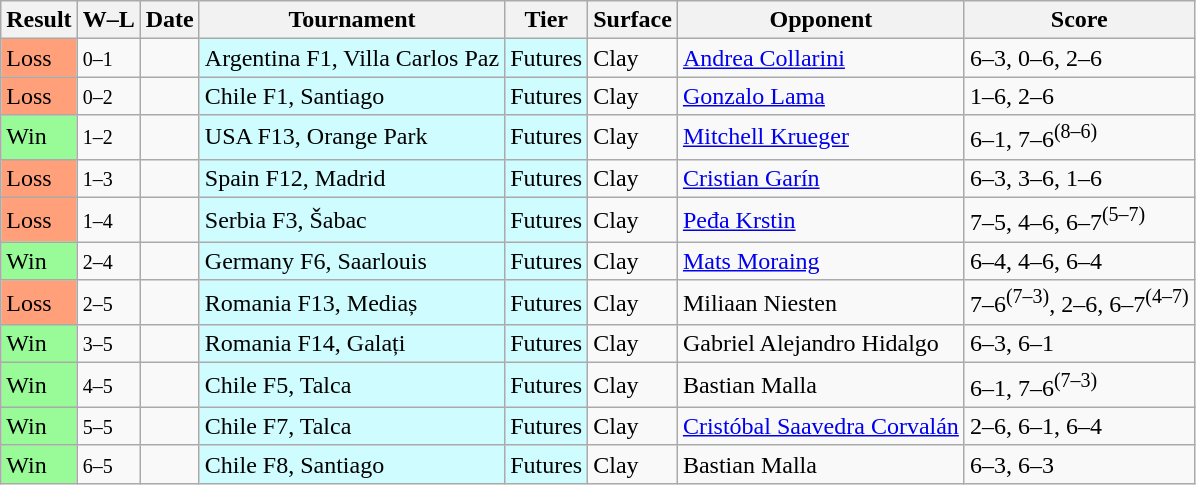<table class="sortable wikitable">
<tr>
<th>Result</th>
<th class="unsortable">W–L</th>
<th>Date</th>
<th>Tournament</th>
<th>Tier</th>
<th>Surface</th>
<th>Opponent</th>
<th class="unsortable">Score</th>
</tr>
<tr>
<td bgcolor=FFA07A>Loss</td>
<td><small>0–1</small></td>
<td></td>
<td style="background:#cffcff;">Argentina F1, Villa Carlos Paz</td>
<td style="background:#cffcff;">Futures</td>
<td>Clay</td>
<td> <a href='#'>Andrea Collarini</a></td>
<td>6–3, 0–6, 2–6</td>
</tr>
<tr>
<td bgcolor=FFA07A>Loss</td>
<td><small>0–2</small></td>
<td></td>
<td style="background:#cffcff;">Chile F1, Santiago</td>
<td style="background:#cffcff;">Futures</td>
<td>Clay</td>
<td> <a href='#'>Gonzalo Lama</a></td>
<td>1–6, 2–6</td>
</tr>
<tr>
<td bgcolor=98FB98>Win</td>
<td><small>1–2</small></td>
<td></td>
<td style="background:#cffcff;">USA F13, Orange Park</td>
<td style="background:#cffcff;">Futures</td>
<td>Clay</td>
<td> <a href='#'>Mitchell Krueger</a></td>
<td>6–1, 7–6<sup>(8–6)</sup></td>
</tr>
<tr>
<td bgcolor=FFA07A>Loss</td>
<td><small>1–3</small></td>
<td></td>
<td style="background:#cffcff;">Spain F12, Madrid</td>
<td style="background:#cffcff;">Futures</td>
<td>Clay</td>
<td> <a href='#'>Cristian Garín</a></td>
<td>6–3, 3–6, 1–6</td>
</tr>
<tr>
<td bgcolor=FFA07A>Loss</td>
<td><small>1–4</small></td>
<td></td>
<td style="background:#cffcff;">Serbia F3, Šabac</td>
<td style="background:#cffcff;">Futures</td>
<td>Clay</td>
<td> <a href='#'>Peđa Krstin</a></td>
<td>7–5, 4–6, 6–7<sup>(5–7)</sup></td>
</tr>
<tr>
<td bgcolor=98FB98>Win</td>
<td><small>2–4</small></td>
<td></td>
<td style="background:#cffcff;">Germany F6, Saarlouis</td>
<td style="background:#cffcff;">Futures</td>
<td>Clay</td>
<td> <a href='#'>Mats Moraing</a></td>
<td>6–4, 4–6, 6–4</td>
</tr>
<tr>
<td bgcolor=FFA07A>Loss</td>
<td><small>2–5</small></td>
<td></td>
<td style="background:#cffcff;">Romania F13, Mediaș</td>
<td style="background:#cffcff;">Futures</td>
<td>Clay</td>
<td> Miliaan Niesten</td>
<td>7–6<sup>(7–3)</sup>, 2–6, 6–7<sup>(4–7)</sup></td>
</tr>
<tr>
<td bgcolor=98FB98>Win</td>
<td><small>3–5</small></td>
<td></td>
<td style="background:#cffcff;">Romania F14, Galați</td>
<td style="background:#cffcff;">Futures</td>
<td>Clay</td>
<td> Gabriel Alejandro Hidalgo</td>
<td>6–3, 6–1</td>
</tr>
<tr>
<td bgcolor=98FB98>Win</td>
<td><small>4–5</small></td>
<td></td>
<td style="background:#cffcff;">Chile F5, Talca</td>
<td style="background:#cffcff;">Futures</td>
<td>Clay</td>
<td> Bastian Malla</td>
<td>6–1, 7–6<sup>(7–3)</sup></td>
</tr>
<tr>
<td bgcolor=98FB98>Win</td>
<td><small>5–5</small></td>
<td></td>
<td style="background:#cffcff;">Chile F7, Talca</td>
<td style="background:#cffcff;">Futures</td>
<td>Clay</td>
<td> <a href='#'>Cristóbal Saavedra Corvalán</a></td>
<td>2–6, 6–1, 6–4</td>
</tr>
<tr>
<td bgcolor=98FB98>Win</td>
<td><small>6–5</small></td>
<td></td>
<td style="background:#cffcff;">Chile F8, Santiago</td>
<td style="background:#cffcff;">Futures</td>
<td>Clay</td>
<td> Bastian Malla</td>
<td>6–3, 6–3</td>
</tr>
</table>
